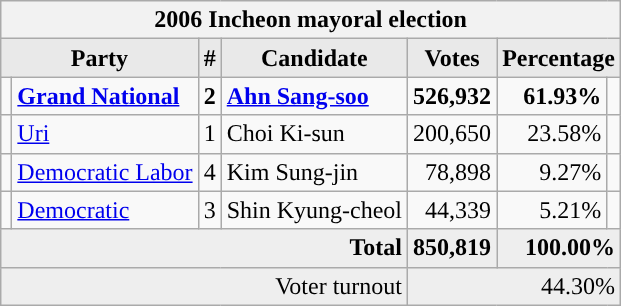<table class="wikitable">
<tr>
<th colspan="7">2006 Incheon mayoral election</th>
</tr>
<tr>
<th style="background-color:#E9E9E9" colspan=2>Party</th>
<th style="background-color:#E9E9E9">#</th>
<th style="background-color:#E9E9E9">Candidate</th>
<th style="background-color:#E9E9E9">Votes</th>
<th style="background-color:#E9E9E9" colspan=2>Percentage</th>
</tr>
<tr style="font-weight:bold">
<td></td>
<td align=left><a href='#'>Grand National</a></td>
<td align=center>2</td>
<td align=left><a href='#'>Ahn Sang-soo</a></td>
<td align=right>526,932</td>
<td align=right>61.93%</td>
<td align=right></td>
</tr>
<tr>
<td></td>
<td align=left><a href='#'>Uri</a></td>
<td align=center>1</td>
<td align=left>Choi Ki-sun</td>
<td align=right>200,650</td>
<td align=right>23.58%</td>
<td align=right></td>
</tr>
<tr>
<td></td>
<td align=left><a href='#'>Democratic Labor</a></td>
<td align=center>4</td>
<td align=left>Kim Sung-jin</td>
<td align=right>78,898</td>
<td align=right>9.27%</td>
<td align=right></td>
</tr>
<tr>
<td></td>
<td align=left><a href='#'>Democratic</a></td>
<td align=center>3</td>
<td align=left>Shin Kyung-cheol</td>
<td align=right>44,339</td>
<td align=right>5.21%</td>
<td align=right></td>
</tr>
<tr bgcolor="#EEEEEE" style="font-weight:bold">
<td colspan="4" align=right>Total</td>
<td align=right>850,819</td>
<td align=right colspan=2>100.00%</td>
</tr>
<tr bgcolor="#EEEEEE">
<td colspan="4" align="right">Voter turnout</td>
<td colspan="3" align="right">44.30%</td>
</tr>
</table>
